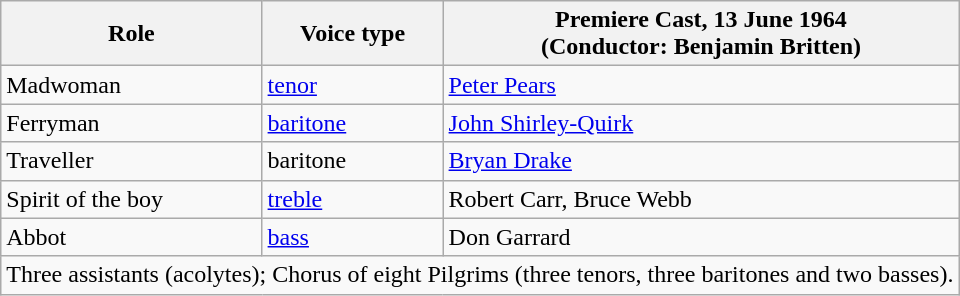<table class="wikitable">
<tr>
<th>Role</th>
<th>Voice type</th>
<th>Premiere Cast, 13 June 1964<br>(Conductor: Benjamin Britten)</th>
</tr>
<tr>
<td>Madwoman</td>
<td><a href='#'>tenor</a></td>
<td><a href='#'>Peter Pears</a></td>
</tr>
<tr>
<td>Ferryman</td>
<td><a href='#'>baritone</a></td>
<td><a href='#'>John Shirley-Quirk</a></td>
</tr>
<tr>
<td>Traveller</td>
<td>baritone</td>
<td><a href='#'>Bryan Drake</a></td>
</tr>
<tr>
<td>Spirit of the boy</td>
<td><a href='#'>treble</a></td>
<td>Robert Carr, Bruce Webb</td>
</tr>
<tr>
<td>Abbot</td>
<td><a href='#'>bass</a></td>
<td>Don Garrard</td>
</tr>
<tr>
<td colspan="3">Three assistants (acolytes); Chorus of eight Pilgrims (three tenors, three baritones and two basses).</td>
</tr>
</table>
